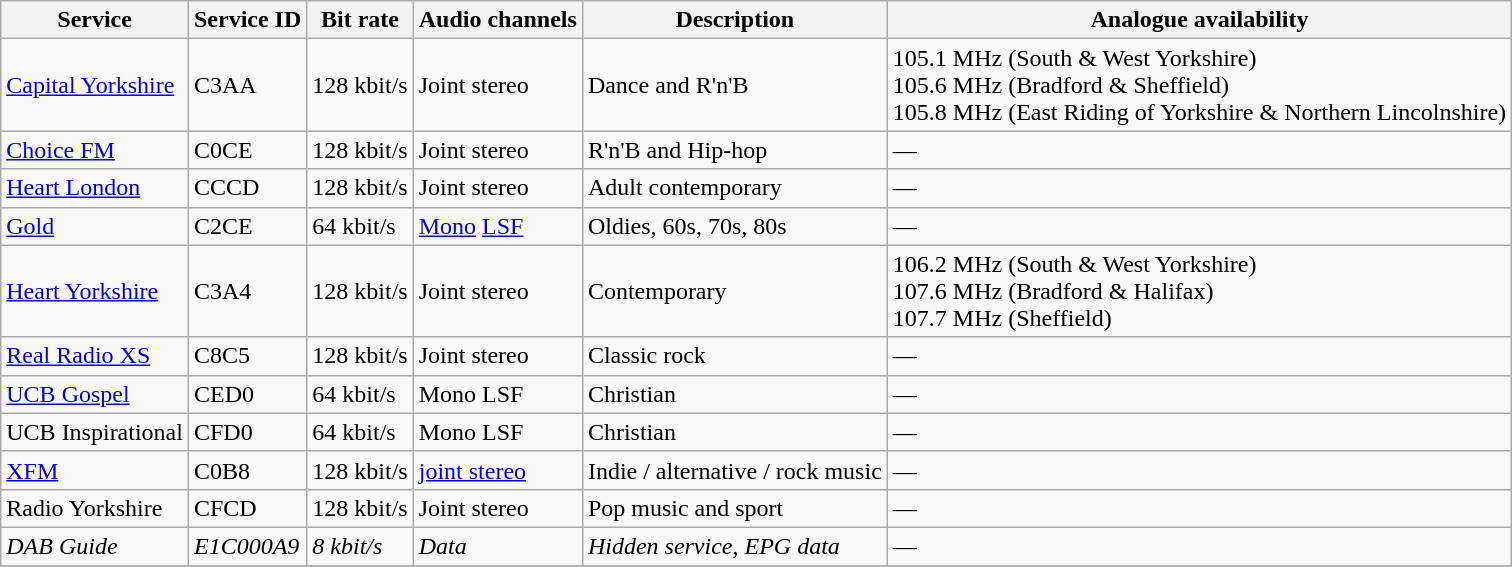<table class="wikitable sortable">
<tr>
<th>Service</th>
<th>Service ID</th>
<th>Bit rate</th>
<th>Audio channels</th>
<th>Description</th>
<th>Analogue availability</th>
</tr>
<tr>
<td><a href='#'>Capital Yorkshire</a></td>
<td>C3AA</td>
<td>128 kbit/s</td>
<td>Joint stereo</td>
<td>Dance and R'n'B</td>
<td>105.1 MHz (South & West Yorkshire)<br>105.6 MHz (Bradford & Sheffield)<br>105.8 MHz (East Riding of Yorkshire & Northern Lincolnshire)</td>
</tr>
<tr>
<td><a href='#'>Choice FM</a></td>
<td>C0CE</td>
<td>128 kbit/s</td>
<td>Joint stereo</td>
<td>R'n'B and Hip-hop</td>
<td>—</td>
</tr>
<tr>
<td><a href='#'>Heart London</a></td>
<td>CCCD</td>
<td>128 kbit/s</td>
<td>Joint stereo</td>
<td>Adult contemporary</td>
<td>—</td>
</tr>
<tr>
<td><a href='#'>Gold</a></td>
<td>C2CE</td>
<td>64 kbit/s</td>
<td><a href='#'>Mono</a> <a href='#'>LSF</a></td>
<td>Oldies, 60s, 70s, 80s</td>
<td>—</td>
</tr>
<tr>
<td><a href='#'>Heart Yorkshire</a></td>
<td>C3A4</td>
<td>128 kbit/s</td>
<td>Joint stereo</td>
<td>Contemporary</td>
<td>106.2 MHz (South & West Yorkshire)<br>107.6 MHz (Bradford & Halifax)<br>107.7 MHz (Sheffield)</td>
</tr>
<tr>
<td><a href='#'>Real Radio XS</a></td>
<td>C8C5</td>
<td>128 kbit/s</td>
<td>Joint stereo</td>
<td>Classic rock</td>
<td>—</td>
</tr>
<tr>
<td><a href='#'>UCB Gospel</a></td>
<td>CED0</td>
<td>64 kbit/s</td>
<td>Mono LSF</td>
<td>Christian</td>
<td>—</td>
</tr>
<tr>
<td>UCB Inspirational</td>
<td>CFD0</td>
<td>64 kbit/s</td>
<td>Mono LSF</td>
<td>Christian</td>
<td>—</td>
</tr>
<tr>
<td><a href='#'>XFM</a></td>
<td>C0B8</td>
<td>128 kbit/s</td>
<td><a href='#'>joint stereo</a></td>
<td>Indie / alternative / rock music</td>
<td>—</td>
</tr>
<tr>
<td>Radio Yorkshire</td>
<td>CFCD</td>
<td>128 kbit/s</td>
<td>Joint stereo</td>
<td>Pop music and sport</td>
<td>—</td>
</tr>
<tr>
<td><em>DAB Guide</em></td>
<td><em>E1C000A9</em></td>
<td><em>8 kbit/s</em></td>
<td><em>Data</em></td>
<td><em>Hidden service, EPG data</em></td>
<td>—</td>
</tr>
<tr>
</tr>
</table>
